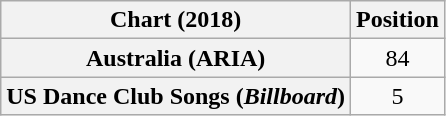<table class="wikitable sortable plainrowheaders" style="text-align:center">
<tr>
<th scope="col">Chart (2018)</th>
<th scope="col">Position</th>
</tr>
<tr>
<th scope="row">Australia (ARIA)</th>
<td>84</td>
</tr>
<tr>
<th scope="row">US Dance Club Songs (<em>Billboard</em>)</th>
<td>5</td>
</tr>
</table>
